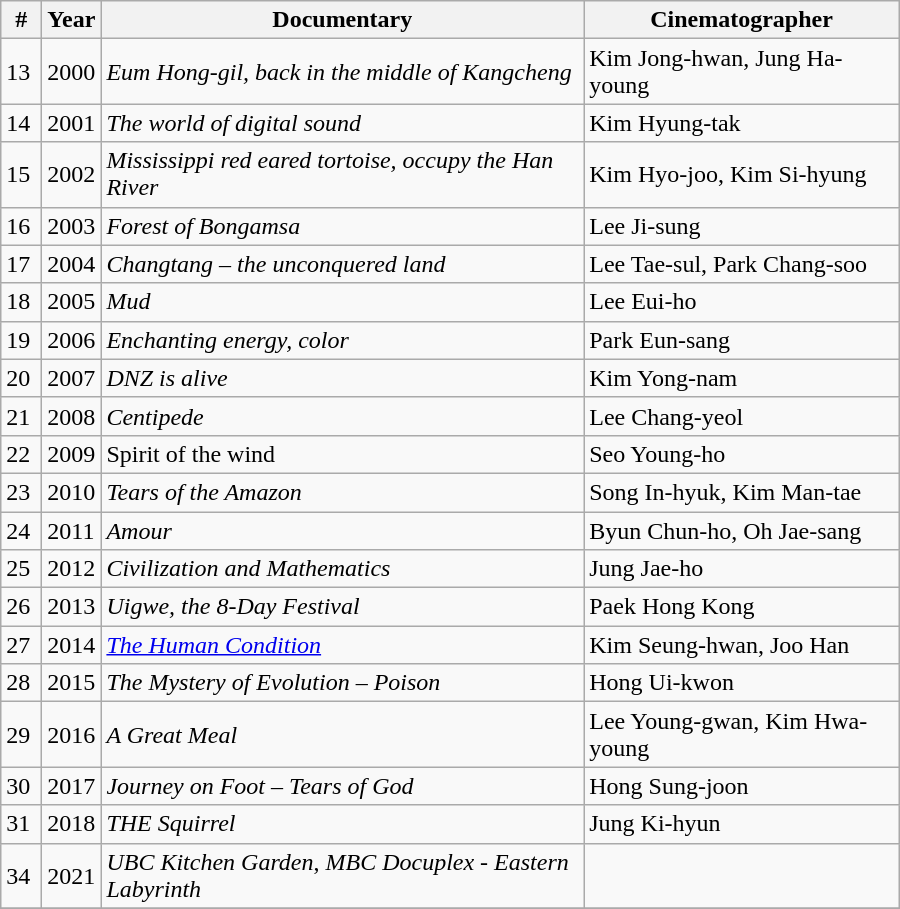<table class="wikitable" style="width:600px">
<tr>
<th width=20>#</th>
<th width=30>Year</th>
<th>Documentary</th>
<th>Cinematographer</th>
</tr>
<tr>
<td>13</td>
<td>2000</td>
<td><em>Eum Hong-gil, back in the middle of Kangcheng</em></td>
<td>Kim Jong-hwan, Jung Ha-young</td>
</tr>
<tr>
<td>14</td>
<td>2001</td>
<td><em>The world of digital sound</em></td>
<td>Kim Hyung-tak</td>
</tr>
<tr>
<td>15</td>
<td>2002</td>
<td><em>Mississippi red eared tortoise, occupy the Han River</em></td>
<td>Kim Hyo-joo, Kim Si-hyung</td>
</tr>
<tr>
<td>16</td>
<td>2003</td>
<td><em>Forest of Bongamsa</em></td>
<td>Lee Ji-sung</td>
</tr>
<tr>
<td>17</td>
<td>2004</td>
<td><em>Changtang – the unconquered land</em></td>
<td>Lee Tae-sul, Park Chang-soo</td>
</tr>
<tr>
<td>18</td>
<td>2005</td>
<td><em>Mud</em></td>
<td>Lee Eui-ho</td>
</tr>
<tr>
<td>19</td>
<td>2006</td>
<td><em>Enchanting energy, color</em></td>
<td>Park Eun-sang</td>
</tr>
<tr>
<td>20</td>
<td>2007</td>
<td><em>DNZ is alive</em></td>
<td>Kim Yong-nam</td>
</tr>
<tr>
<td>21</td>
<td>2008</td>
<td><em>Centipede</em></td>
<td>Lee Chang-yeol</td>
</tr>
<tr>
<td>22</td>
<td>2009</td>
<td>Spirit of the wind</td>
<td>Seo Young-ho</td>
</tr>
<tr>
<td>23</td>
<td>2010</td>
<td><em>Tears of the Amazon</em></td>
<td>Song In-hyuk, Kim Man-tae</td>
</tr>
<tr>
<td>24</td>
<td>2011</td>
<td><em>Amour</em></td>
<td>Byun Chun-ho, Oh Jae-sang</td>
</tr>
<tr>
<td>25</td>
<td>2012</td>
<td><em>Civilization and Mathematics</em></td>
<td>Jung Jae-ho</td>
</tr>
<tr>
<td>26</td>
<td>2013</td>
<td><em>Uigwe, the 8-Day Festival</em></td>
<td>Paek Hong Kong</td>
</tr>
<tr>
<td>27</td>
<td>2014</td>
<td><em><a href='#'>The Human Condition</a></em></td>
<td>Kim Seung-hwan, Joo Han</td>
</tr>
<tr>
<td>28</td>
<td>2015</td>
<td><em>The Mystery of Evolution – Poison</em></td>
<td>Hong Ui-kwon</td>
</tr>
<tr>
<td>29</td>
<td>2016</td>
<td><em>A Great Meal</em></td>
<td>Lee Young-gwan, Kim Hwa-young</td>
</tr>
<tr>
<td>30</td>
<td>2017</td>
<td><em>Journey on Foot – Tears of God</em></td>
<td>Hong Sung-joon</td>
</tr>
<tr>
<td>31</td>
<td>2018</td>
<td><em>THE Squirrel</em></td>
<td>Jung Ki-hyun</td>
</tr>
<tr>
<td>34</td>
<td>2021</td>
<td><em>UBC Kitchen Garden</em>, <em>MBC Docuplex - Eastern Labyrinth</em></td>
<td></td>
</tr>
<tr>
</tr>
</table>
